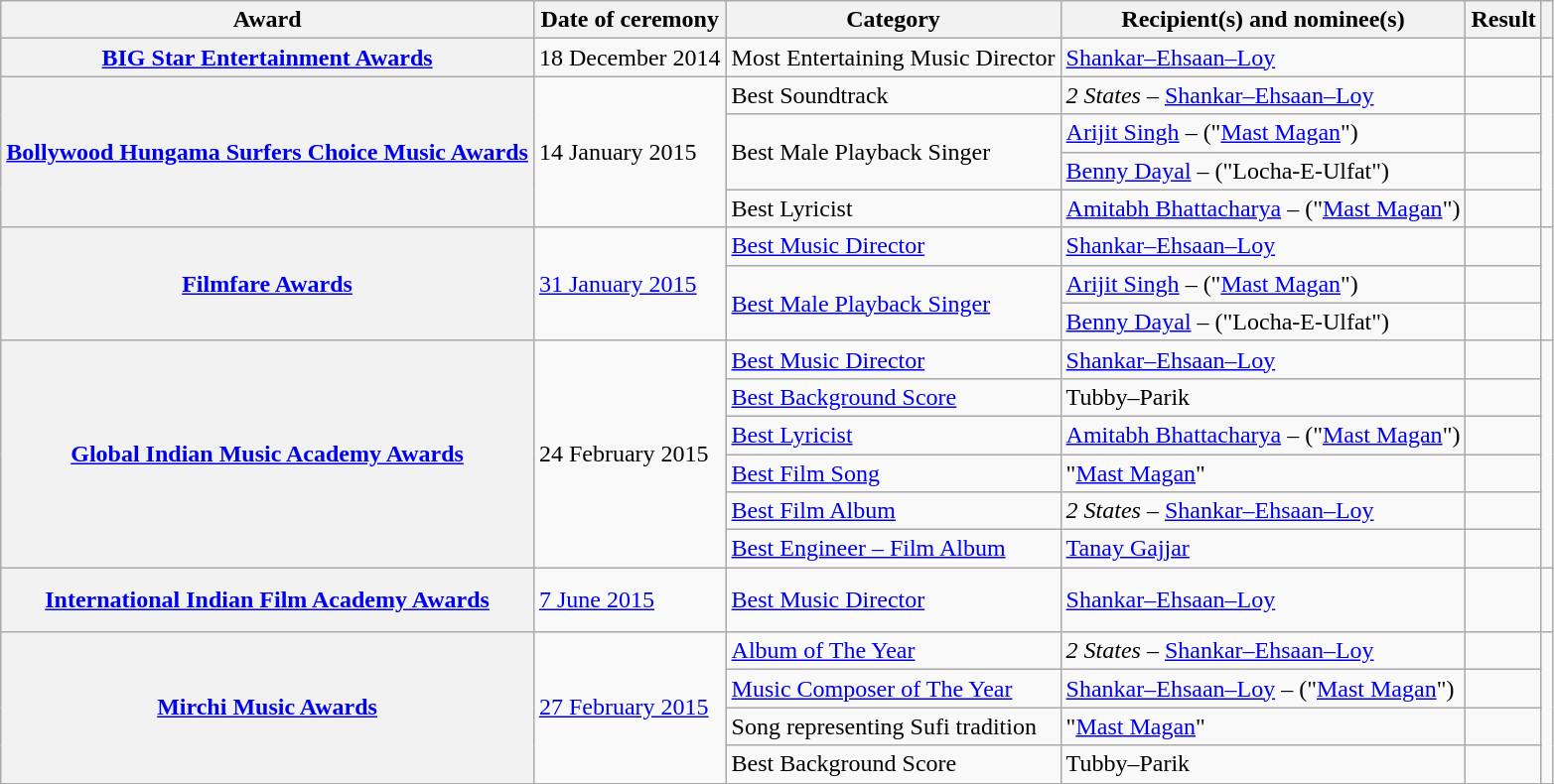<table class="wikitable plainrowheaders sortable">
<tr>
<th scope="col">Award</th>
<th scope="col">Date of ceremony</th>
<th scope="col">Category</th>
<th scope="col">Recipient(s) and nominee(s)</th>
<th scope="col">Result</th>
<th scope="col" class="unsortable"></th>
</tr>
<tr>
<th scope="row"><a href='#'>BIG Star Entertainment Awards</a></th>
<td>18 December 2014</td>
<td>Most Entertaining Music Director</td>
<td><a href='#'>Shankar–Ehsaan–Loy</a></td>
<td></td>
<td align="center"></td>
</tr>
<tr>
<th scope="row" rowspan="4"><a href='#'>Bollywood Hungama Surfers Choice Music Awards</a></th>
<td rowspan="4">14 January 2015</td>
<td>Best Soundtrack</td>
<td><em>2 States</em> – <a href='#'>Shankar–Ehsaan–Loy</a></td>
<td></td>
<td rowspan="4" align="center"></td>
</tr>
<tr>
<td rowspan="2">Best Male Playback Singer</td>
<td><a href='#'>Arijit Singh</a> – ("<a href='#'>Mast Magan</a>")</td>
<td></td>
</tr>
<tr>
<td><a href='#'>Benny Dayal</a> – ("Locha-E-Ulfat")</td>
<td></td>
</tr>
<tr>
<td>Best Lyricist</td>
<td><a href='#'>Amitabh Bhattacharya</a> – ("<a href='#'>Mast Magan</a>")</td>
<td></td>
</tr>
<tr>
<th scope="row" rowspan="3"><a href='#'>Filmfare Awards</a></th>
<td rowspan="3"><a href='#'>31 January 2015</a></td>
<td><a href='#'>Best Music Director</a></td>
<td><a href='#'>Shankar–Ehsaan–Loy</a></td>
<td></td>
<td rowspan="3" align="center"><br></td>
</tr>
<tr>
<td rowspan="2"><a href='#'>Best Male Playback Singer</a></td>
<td><a href='#'>Arijit Singh</a> – ("<a href='#'>Mast Magan</a>")</td>
<td></td>
</tr>
<tr>
<td><a href='#'>Benny Dayal</a> – ("Locha-E-Ulfat")</td>
<td></td>
</tr>
<tr>
<th rowspan="6" scope="row"><a href='#'>Global Indian Music Academy Awards</a></th>
<td rowspan="6">24 February 2015</td>
<td><a href='#'>Best Music Director</a></td>
<td><a href='#'>Shankar–Ehsaan–Loy</a></td>
<td></td>
<td rowspan="6" align="center"><br></td>
</tr>
<tr>
<td><a href='#'>Best Background Score</a></td>
<td>Tubby–Parik</td>
<td></td>
</tr>
<tr>
<td><a href='#'>Best Lyricist</a></td>
<td><a href='#'>Amitabh Bhattacharya</a> – ("<a href='#'>Mast Magan</a>")</td>
<td></td>
</tr>
<tr>
<td><a href='#'>Best Film Song</a></td>
<td>"<a href='#'>Mast Magan</a>"</td>
<td></td>
</tr>
<tr>
<td><a href='#'>Best Film Album</a></td>
<td><em>2 States</em> – <a href='#'>Shankar–Ehsaan–Loy</a></td>
<td></td>
</tr>
<tr>
<td><a href='#'>Best Engineer – Film Album</a></td>
<td><a href='#'>Tanay Gajjar</a></td>
<td></td>
</tr>
<tr>
<th scope="row"><a href='#'>International Indian Film Academy Awards</a></th>
<td><a href='#'>7 June 2015</a></td>
<td><a href='#'>Best Music Director</a></td>
<td><a href='#'>Shankar–Ehsaan–Loy</a></td>
<td></td>
<td align="center"><br><br></td>
</tr>
<tr>
<th scope="row" rowspan="4"><a href='#'>Mirchi Music Awards</a></th>
<td rowspan="4"><a href='#'>27 February 2015</a></td>
<td><a href='#'>Album of The Year</a></td>
<td><em>2 States</em> – <a href='#'>Shankar–Ehsaan–Loy</a></td>
<td></td>
<td rowspan="4" align="center"></td>
</tr>
<tr>
<td><a href='#'>Music Composer of The Year</a></td>
<td><a href='#'>Shankar–Ehsaan–Loy</a> – ("<a href='#'>Mast Magan</a>")</td>
<td></td>
</tr>
<tr>
<td>Song representing Sufi tradition</td>
<td>"<a href='#'>Mast Magan</a>"</td>
<td></td>
</tr>
<tr>
<td>Best Background Score</td>
<td>Tubby–Parik</td>
<td></td>
</tr>
</table>
